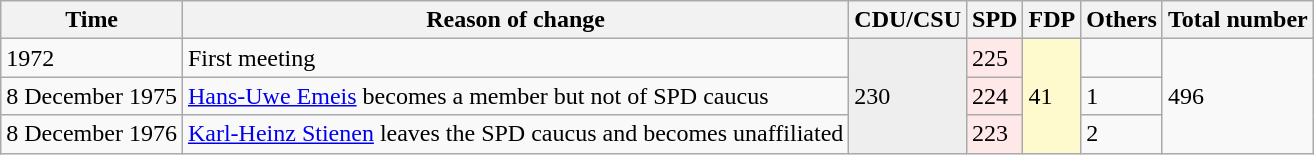<table class="wikitable">
<tr>
<th>Time</th>
<th>Reason of change</th>
<th>CDU/CSU</th>
<th>SPD</th>
<th>FDP</th>
<th>Others</th>
<th>Total number</th>
</tr>
<tr>
<td>1972</td>
<td>First meeting</td>
<td rowspan="3" style="background:#EEEEEE;">230</td>
<td rowspan="1" style="background:#FFE8E8;">225</td>
<td rowspan="3" style="background:#FFFACD;">41</td>
<td rowspan="1"></td>
<td rowspan="3">496</td>
</tr>
<tr>
<td>8 December 1975</td>
<td><a href='#'>Hans-Uwe Emeis</a> becomes a member but not of SPD caucus</td>
<td rowspan="1" style="background:#FFE8E8;">224</td>
<td rowspan="1">1</td>
</tr>
<tr>
<td>8 December 1976</td>
<td><a href='#'>Karl-Heinz Stienen</a> leaves the SPD caucus and becomes unaffiliated</td>
<td rowspan="1" style="background:#FFE8E8;">223</td>
<td rowspan="1">2</td>
</tr>
</table>
